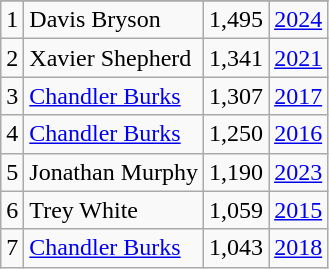<table class="wikitable">
<tr>
</tr>
<tr>
<td>1</td>
<td>Davis Bryson</td>
<td>1,495</td>
<td><a href='#'>2024</a></td>
</tr>
<tr>
<td>2</td>
<td>Xavier Shepherd</td>
<td>1,341</td>
<td><a href='#'>2021</a></td>
</tr>
<tr>
<td>3</td>
<td><a href='#'>Chandler Burks</a></td>
<td>1,307</td>
<td><a href='#'>2017</a></td>
</tr>
<tr>
<td>4</td>
<td><a href='#'>Chandler Burks</a></td>
<td>1,250</td>
<td><a href='#'>2016</a></td>
</tr>
<tr>
<td>5</td>
<td>Jonathan Murphy</td>
<td>1,190</td>
<td><a href='#'>2023</a></td>
</tr>
<tr>
<td>6</td>
<td>Trey White</td>
<td>1,059</td>
<td><a href='#'>2015</a></td>
</tr>
<tr>
<td>7</td>
<td><a href='#'>Chandler Burks</a></td>
<td>1,043</td>
<td><a href='#'>2018</a></td>
</tr>
</table>
